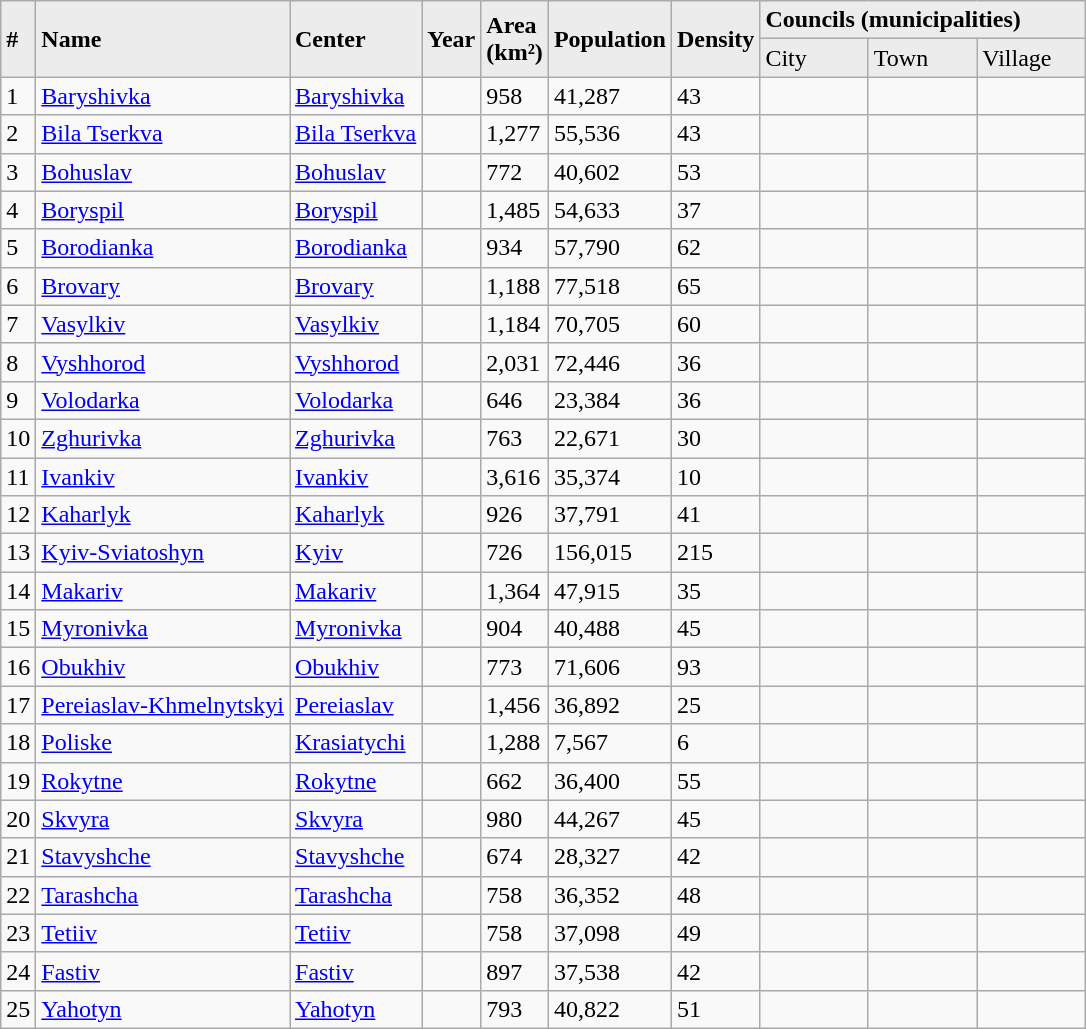<table class="wikitable">
<tr bgcolor="#ECECEC">
<td rowspan=2><strong>#</strong></td>
<td rowspan=2><strong>Name</strong></td>
<td rowspan=2><strong>Center</strong></td>
<td rowspan=2><strong>Year</strong></td>
<td rowspan=2><strong>Area<br>(km²)</strong></td>
<td rowspan=2><strong>Population</strong></td>
<td rowspan=2><strong>Density</strong></td>
<td colspan=3><strong>Councils (municipalities)</strong></td>
</tr>
<tr bgcolor="#ECECEC">
<td width=10%>City</td>
<td width=10%>Town</td>
<td width=10%>Village</td>
</tr>
<tr>
<td>1</td>
<td><a href='#'>Baryshivka</a></td>
<td><a href='#'>Baryshivka</a></td>
<td></td>
<td>958</td>
<td>41,287</td>
<td>43</td>
<td></td>
<td></td>
<td></td>
</tr>
<tr>
<td>2</td>
<td><a href='#'>Bila Tserkva</a></td>
<td><a href='#'>Bila Tserkva</a></td>
<td></td>
<td>1,277</td>
<td>55,536</td>
<td>43</td>
<td></td>
<td></td>
<td></td>
</tr>
<tr>
<td>3</td>
<td><a href='#'>Bohuslav</a></td>
<td><a href='#'>Bohuslav</a></td>
<td></td>
<td>772</td>
<td>40,602</td>
<td>53</td>
<td></td>
<td></td>
<td></td>
</tr>
<tr>
<td>4</td>
<td><a href='#'>Boryspil</a></td>
<td><a href='#'>Boryspil</a></td>
<td></td>
<td>1,485</td>
<td>54,633</td>
<td>37</td>
<td></td>
<td></td>
<td></td>
</tr>
<tr>
<td>5</td>
<td><a href='#'>Borodianka</a></td>
<td><a href='#'>Borodianka</a></td>
<td></td>
<td>934</td>
<td>57,790</td>
<td>62</td>
<td></td>
<td></td>
<td></td>
</tr>
<tr>
<td>6</td>
<td><a href='#'>Brovary</a></td>
<td><a href='#'>Brovary</a></td>
<td></td>
<td>1,188</td>
<td>77,518</td>
<td>65</td>
<td></td>
<td></td>
<td></td>
</tr>
<tr>
<td>7</td>
<td><a href='#'>Vasylkiv</a></td>
<td><a href='#'>Vasylkiv</a></td>
<td></td>
<td>1,184</td>
<td>70,705</td>
<td>60</td>
<td></td>
<td></td>
<td></td>
</tr>
<tr>
<td>8</td>
<td><a href='#'>Vyshhorod</a></td>
<td><a href='#'>Vyshhorod</a></td>
<td></td>
<td>2,031</td>
<td>72,446</td>
<td>36</td>
<td></td>
<td></td>
<td></td>
</tr>
<tr>
<td>9</td>
<td><a href='#'>Volodarka</a></td>
<td><a href='#'>Volodarka</a></td>
<td></td>
<td>646</td>
<td>23,384</td>
<td>36</td>
<td></td>
<td></td>
<td></td>
</tr>
<tr>
<td>10</td>
<td><a href='#'>Zghurivka</a></td>
<td><a href='#'>Zghurivka</a></td>
<td></td>
<td>763</td>
<td>22,671</td>
<td>30</td>
<td></td>
<td></td>
<td></td>
</tr>
<tr>
<td>11</td>
<td><a href='#'>Ivankiv</a></td>
<td><a href='#'>Ivankiv</a></td>
<td></td>
<td>3,616</td>
<td>35,374</td>
<td>10</td>
<td></td>
<td></td>
<td></td>
</tr>
<tr>
<td>12</td>
<td><a href='#'>Kaharlyk</a></td>
<td><a href='#'>Kaharlyk</a></td>
<td></td>
<td>926</td>
<td>37,791</td>
<td>41</td>
<td></td>
<td></td>
<td></td>
</tr>
<tr>
<td>13</td>
<td><a href='#'>Kyiv-Sviatoshyn</a></td>
<td><a href='#'>Kyiv</a></td>
<td></td>
<td>726</td>
<td>156,015</td>
<td>215</td>
<td></td>
<td></td>
<td></td>
</tr>
<tr>
<td>14</td>
<td><a href='#'>Makariv</a></td>
<td><a href='#'>Makariv</a></td>
<td></td>
<td>1,364</td>
<td>47,915</td>
<td>35</td>
<td></td>
<td></td>
<td></td>
</tr>
<tr>
<td>15</td>
<td><a href='#'>Myronivka</a></td>
<td><a href='#'>Myronivka</a></td>
<td></td>
<td>904</td>
<td>40,488</td>
<td>45</td>
<td></td>
<td></td>
<td></td>
</tr>
<tr>
<td>16</td>
<td><a href='#'>Obukhiv</a></td>
<td><a href='#'>Obukhiv</a></td>
<td></td>
<td>773</td>
<td>71,606</td>
<td>93</td>
<td></td>
<td></td>
<td></td>
</tr>
<tr>
<td>17</td>
<td><a href='#'>Pereiaslav-Khmelnytskyi</a></td>
<td><a href='#'>Pereiaslav</a></td>
<td></td>
<td>1,456</td>
<td>36,892</td>
<td>25</td>
<td></td>
<td></td>
<td></td>
</tr>
<tr>
<td>18</td>
<td><a href='#'>Poliske</a></td>
<td><a href='#'>Krasiatychi</a></td>
<td></td>
<td>1,288</td>
<td>7,567</td>
<td>6</td>
<td></td>
<td></td>
<td></td>
</tr>
<tr>
<td>19</td>
<td><a href='#'>Rokytne</a></td>
<td><a href='#'>Rokytne</a></td>
<td></td>
<td>662</td>
<td>36,400</td>
<td>55</td>
<td></td>
<td></td>
<td></td>
</tr>
<tr>
<td>20</td>
<td><a href='#'>Skvyra</a></td>
<td><a href='#'>Skvyra</a></td>
<td></td>
<td>980</td>
<td>44,267</td>
<td>45</td>
<td></td>
<td></td>
<td></td>
</tr>
<tr>
<td>21</td>
<td><a href='#'>Stavyshche</a></td>
<td><a href='#'>Stavyshche</a></td>
<td></td>
<td>674</td>
<td>28,327</td>
<td>42</td>
<td></td>
<td></td>
<td></td>
</tr>
<tr>
<td>22</td>
<td><a href='#'>Tarashcha</a></td>
<td><a href='#'>Tarashcha</a></td>
<td></td>
<td>758</td>
<td>36,352</td>
<td>48</td>
<td></td>
<td></td>
<td></td>
</tr>
<tr>
<td>23</td>
<td><a href='#'>Tetiiv</a></td>
<td><a href='#'>Tetiiv</a></td>
<td></td>
<td>758</td>
<td>37,098</td>
<td>49</td>
<td></td>
<td></td>
<td></td>
</tr>
<tr>
<td>24</td>
<td><a href='#'>Fastiv</a></td>
<td><a href='#'>Fastiv</a></td>
<td></td>
<td>897</td>
<td>37,538</td>
<td>42</td>
<td></td>
<td></td>
<td></td>
</tr>
<tr>
<td>25</td>
<td><a href='#'>Yahotyn</a></td>
<td><a href='#'>Yahotyn</a></td>
<td></td>
<td>793</td>
<td>40,822</td>
<td>51</td>
<td></td>
<td></td>
<td></td>
</tr>
</table>
